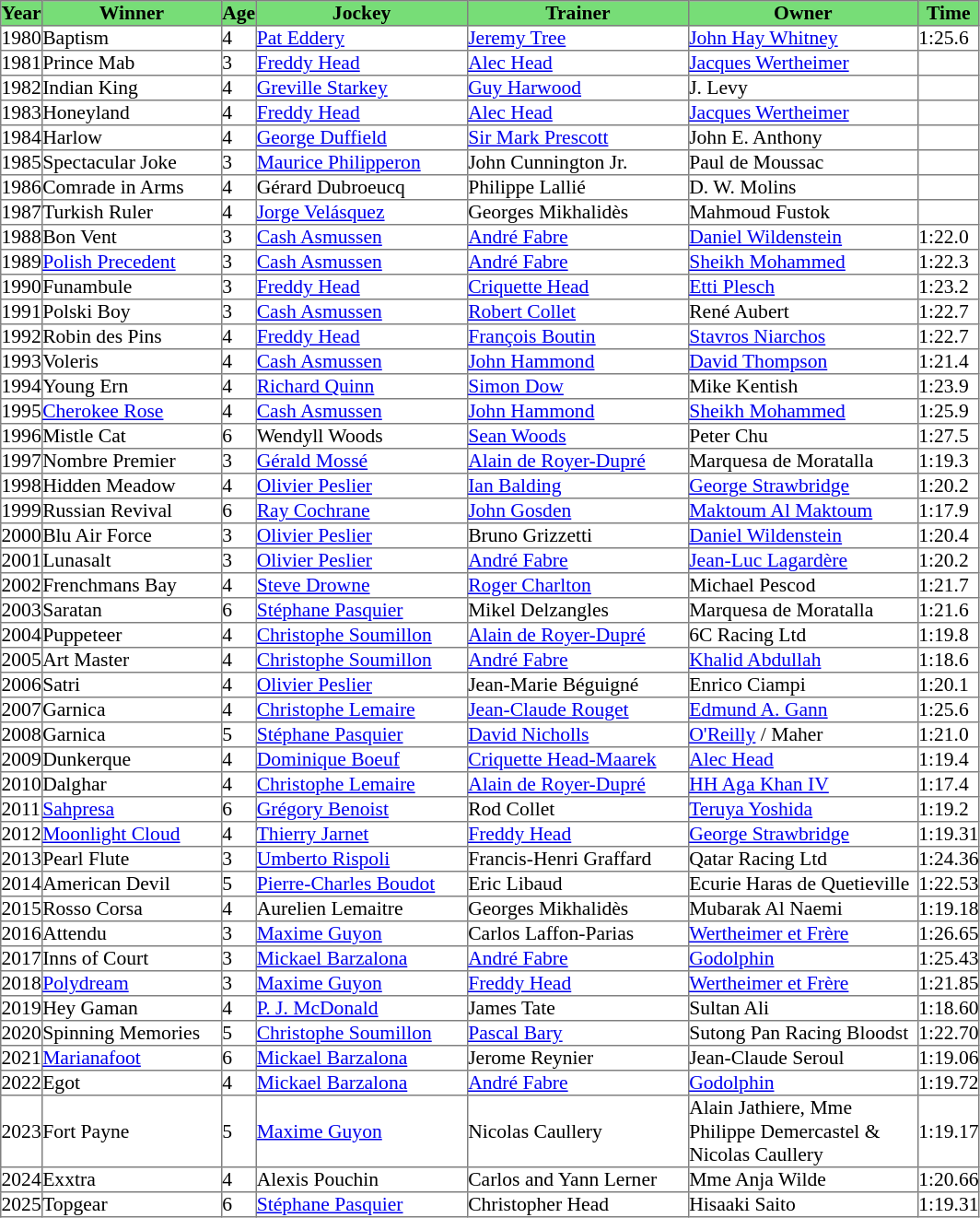<table class = "sortable" | border="1" cellpadding="0" style="border-collapse: collapse; font-size:90%">
<tr bgcolor="#77dd77" align="center">
<th>Year</th>
<th>Winner</th>
<th>Age</th>
<th>Jockey</th>
<th>Trainer</th>
<th>Owner</th>
<th>Time</th>
</tr>
<tr>
<td>1980</td>
<td width=129px>Baptism</td>
<td>4</td>
<td width=152px><a href='#'>Pat Eddery</a></td>
<td width=159px><a href='#'>Jeremy Tree</a></td>
<td width=165px><a href='#'>John Hay Whitney</a></td>
<td>1:25.6</td>
</tr>
<tr>
<td>1981</td>
<td>Prince Mab</td>
<td>3</td>
<td><a href='#'>Freddy Head</a></td>
<td><a href='#'>Alec Head</a></td>
<td><a href='#'>Jacques Wertheimer</a></td>
<td></td>
</tr>
<tr>
<td>1982</td>
<td>Indian King</td>
<td>4</td>
<td><a href='#'>Greville Starkey</a></td>
<td><a href='#'>Guy Harwood</a></td>
<td>J. Levy</td>
<td></td>
</tr>
<tr>
<td>1983</td>
<td>Honeyland</td>
<td>4</td>
<td><a href='#'>Freddy Head</a></td>
<td><a href='#'>Alec Head</a></td>
<td><a href='#'>Jacques Wertheimer</a></td>
<td></td>
</tr>
<tr>
<td>1984</td>
<td>Harlow</td>
<td>4</td>
<td><a href='#'>George Duffield</a></td>
<td><a href='#'>Sir Mark Prescott</a></td>
<td>John E. Anthony</td>
<td></td>
</tr>
<tr>
<td>1985</td>
<td>Spectacular Joke</td>
<td>3</td>
<td><a href='#'>Maurice Philipperon</a></td>
<td>John Cunnington Jr.</td>
<td>Paul de Moussac</td>
<td></td>
</tr>
<tr>
<td>1986</td>
<td>Comrade in Arms</td>
<td>4</td>
<td>Gérard Dubroeucq</td>
<td>Philippe Lallié</td>
<td>D. W. Molins</td>
<td></td>
</tr>
<tr>
<td>1987</td>
<td>Turkish Ruler</td>
<td>4</td>
<td><a href='#'>Jorge Velásquez</a></td>
<td>Georges Mikhalidès</td>
<td>Mahmoud Fustok</td>
<td></td>
</tr>
<tr>
<td>1988</td>
<td>Bon Vent</td>
<td>3</td>
<td><a href='#'>Cash Asmussen</a></td>
<td><a href='#'>André Fabre</a></td>
<td><a href='#'>Daniel Wildenstein</a></td>
<td>1:22.0</td>
</tr>
<tr>
<td>1989</td>
<td><a href='#'>Polish Precedent</a></td>
<td>3</td>
<td><a href='#'>Cash Asmussen</a></td>
<td><a href='#'>André Fabre</a></td>
<td><a href='#'>Sheikh Mohammed</a></td>
<td>1:22.3</td>
</tr>
<tr>
<td>1990</td>
<td>Funambule</td>
<td>3</td>
<td><a href='#'>Freddy Head</a></td>
<td><a href='#'>Criquette Head</a></td>
<td><a href='#'>Etti Plesch</a></td>
<td>1:23.2</td>
</tr>
<tr>
<td>1991</td>
<td>Polski Boy</td>
<td>3</td>
<td><a href='#'>Cash Asmussen</a></td>
<td><a href='#'>Robert Collet</a></td>
<td>René Aubert</td>
<td>1:22.7</td>
</tr>
<tr>
<td>1992</td>
<td>Robin des Pins</td>
<td>4</td>
<td><a href='#'>Freddy Head</a></td>
<td><a href='#'>François Boutin</a></td>
<td><a href='#'>Stavros Niarchos</a></td>
<td>1:22.7</td>
</tr>
<tr>
<td>1993</td>
<td>Voleris</td>
<td>4</td>
<td><a href='#'>Cash Asmussen</a></td>
<td><a href='#'>John Hammond</a></td>
<td><a href='#'>David Thompson</a></td>
<td>1:21.4</td>
</tr>
<tr>
<td>1994</td>
<td>Young Ern</td>
<td>4</td>
<td><a href='#'>Richard Quinn</a></td>
<td><a href='#'>Simon Dow</a></td>
<td>Mike Kentish</td>
<td>1:23.9</td>
</tr>
<tr>
<td>1995</td>
<td><a href='#'>Cherokee Rose</a></td>
<td>4</td>
<td><a href='#'>Cash Asmussen</a></td>
<td><a href='#'>John Hammond</a></td>
<td><a href='#'>Sheikh Mohammed</a></td>
<td>1:25.9</td>
</tr>
<tr>
<td>1996</td>
<td>Mistle Cat</td>
<td>6</td>
<td>Wendyll Woods</td>
<td><a href='#'>Sean Woods</a></td>
<td>Peter Chu</td>
<td>1:27.5</td>
</tr>
<tr>
<td>1997</td>
<td>Nombre Premier</td>
<td>3</td>
<td><a href='#'>Gérald Mossé</a></td>
<td><a href='#'>Alain de Royer-Dupré</a></td>
<td>Marquesa de Moratalla</td>
<td>1:19.3</td>
</tr>
<tr>
<td>1998</td>
<td>Hidden Meadow</td>
<td>4</td>
<td><a href='#'>Olivier Peslier</a></td>
<td><a href='#'>Ian Balding</a></td>
<td><a href='#'>George Strawbridge</a></td>
<td>1:20.2</td>
</tr>
<tr>
<td>1999</td>
<td>Russian Revival</td>
<td>6</td>
<td><a href='#'>Ray Cochrane</a></td>
<td><a href='#'>John Gosden</a></td>
<td><a href='#'>Maktoum Al Maktoum</a></td>
<td>1:17.9</td>
</tr>
<tr>
<td>2000</td>
<td>Blu Air Force</td>
<td>3</td>
<td><a href='#'>Olivier Peslier</a></td>
<td>Bruno Grizzetti</td>
<td><a href='#'>Daniel Wildenstein</a></td>
<td>1:20.4</td>
</tr>
<tr>
<td>2001</td>
<td>Lunasalt</td>
<td>3</td>
<td><a href='#'>Olivier Peslier</a></td>
<td><a href='#'>André Fabre</a></td>
<td><a href='#'>Jean-Luc Lagardère</a></td>
<td>1:20.2</td>
</tr>
<tr>
<td>2002</td>
<td>Frenchmans Bay</td>
<td>4</td>
<td><a href='#'>Steve Drowne</a></td>
<td><a href='#'>Roger Charlton</a></td>
<td>Michael Pescod</td>
<td>1:21.7</td>
</tr>
<tr>
<td>2003</td>
<td>Saratan</td>
<td>6</td>
<td><a href='#'>Stéphane Pasquier</a></td>
<td>Mikel Delzangles</td>
<td>Marquesa de Moratalla</td>
<td>1:21.6</td>
</tr>
<tr>
<td>2004</td>
<td>Puppeteer</td>
<td>4</td>
<td><a href='#'>Christophe Soumillon</a></td>
<td><a href='#'>Alain de Royer-Dupré</a></td>
<td>6C Racing Ltd</td>
<td>1:19.8</td>
</tr>
<tr>
<td>2005</td>
<td>Art Master</td>
<td>4</td>
<td><a href='#'>Christophe Soumillon</a></td>
<td><a href='#'>André Fabre</a></td>
<td><a href='#'>Khalid Abdullah</a></td>
<td>1:18.6</td>
</tr>
<tr>
<td>2006</td>
<td>Satri</td>
<td>4</td>
<td><a href='#'>Olivier Peslier</a></td>
<td>Jean-Marie Béguigné</td>
<td>Enrico Ciampi</td>
<td>1:20.1</td>
</tr>
<tr>
<td>2007</td>
<td>Garnica</td>
<td>4</td>
<td><a href='#'>Christophe Lemaire</a></td>
<td><a href='#'>Jean-Claude Rouget</a></td>
<td><a href='#'>Edmund A. Gann</a></td>
<td>1:25.6</td>
</tr>
<tr>
<td>2008</td>
<td>Garnica</td>
<td>5</td>
<td><a href='#'>Stéphane Pasquier</a></td>
<td><a href='#'>David Nicholls</a></td>
<td><a href='#'>O'Reilly</a> / Maher </td>
<td>1:21.0</td>
</tr>
<tr>
<td>2009</td>
<td>Dunkerque </td>
<td>4</td>
<td><a href='#'>Dominique Boeuf</a></td>
<td><a href='#'>Criquette Head-Maarek</a></td>
<td><a href='#'>Alec Head</a></td>
<td>1:19.4</td>
</tr>
<tr>
<td>2010</td>
<td>Dalghar</td>
<td>4</td>
<td><a href='#'>Christophe Lemaire</a></td>
<td><a href='#'>Alain de Royer-Dupré</a></td>
<td><a href='#'>HH Aga Khan IV</a></td>
<td>1:17.4</td>
</tr>
<tr>
<td>2011</td>
<td><a href='#'>Sahpresa</a></td>
<td>6</td>
<td><a href='#'>Grégory Benoist</a></td>
<td>Rod Collet</td>
<td><a href='#'>Teruya Yoshida</a></td>
<td>1:19.2</td>
</tr>
<tr>
<td>2012</td>
<td><a href='#'>Moonlight Cloud</a></td>
<td>4</td>
<td><a href='#'>Thierry Jarnet</a></td>
<td><a href='#'>Freddy Head</a></td>
<td><a href='#'>George Strawbridge</a></td>
<td>1:19.31</td>
</tr>
<tr>
<td>2013</td>
<td>Pearl Flute</td>
<td>3</td>
<td><a href='#'>Umberto Rispoli</a></td>
<td>Francis-Henri Graffard</td>
<td>Qatar Racing Ltd</td>
<td>1:24.36</td>
</tr>
<tr>
<td>2014</td>
<td>American Devil</td>
<td>5</td>
<td><a href='#'>Pierre-Charles Boudot</a></td>
<td>Eric Libaud</td>
<td>Ecurie Haras de Quetieville</td>
<td>1:22.53</td>
</tr>
<tr>
<td>2015</td>
<td>Rosso Corsa</td>
<td>4</td>
<td>Aurelien Lemaitre</td>
<td>Georges Mikhalidès</td>
<td>Mubarak Al Naemi</td>
<td>1:19.18</td>
</tr>
<tr>
<td>2016</td>
<td>Attendu</td>
<td>3</td>
<td><a href='#'>Maxime Guyon</a></td>
<td>Carlos Laffon-Parias</td>
<td><a href='#'>Wertheimer et Frère</a></td>
<td>1:26.65</td>
</tr>
<tr>
<td>2017</td>
<td>Inns of Court</td>
<td>3</td>
<td><a href='#'>Mickael Barzalona</a></td>
<td><a href='#'>André Fabre</a></td>
<td><a href='#'>Godolphin</a></td>
<td>1:25.43</td>
</tr>
<tr>
<td>2018</td>
<td><a href='#'>Polydream</a></td>
<td>3</td>
<td><a href='#'>Maxime Guyon</a></td>
<td><a href='#'>Freddy Head</a></td>
<td><a href='#'>Wertheimer et Frère</a></td>
<td>1:21.85</td>
</tr>
<tr>
<td>2019</td>
<td>Hey Gaman</td>
<td>4</td>
<td><a href='#'>P. J. McDonald</a></td>
<td>James Tate</td>
<td>Sultan Ali</td>
<td>1:18.60</td>
</tr>
<tr>
<td>2020</td>
<td>Spinning Memories</td>
<td>5</td>
<td><a href='#'>Christophe Soumillon</a></td>
<td><a href='#'>Pascal Bary</a></td>
<td>Sutong Pan Racing Bloodst</td>
<td>1:22.70</td>
</tr>
<tr>
<td>2021</td>
<td><a href='#'>Marianafoot</a></td>
<td>6</td>
<td><a href='#'>Mickael Barzalona</a></td>
<td>Jerome Reynier</td>
<td>Jean-Claude Seroul</td>
<td>1:19.06</td>
</tr>
<tr>
<td>2022</td>
<td>Egot</td>
<td>4</td>
<td><a href='#'>Mickael Barzalona</a></td>
<td><a href='#'>André Fabre</a></td>
<td><a href='#'>Godolphin</a></td>
<td>1:19.72</td>
</tr>
<tr>
<td>2023</td>
<td>Fort Payne</td>
<td>5</td>
<td><a href='#'>Maxime Guyon</a></td>
<td>Nicolas Caullery</td>
<td>Alain Jathiere, Mme Philippe Demercastel & Nicolas Caullery</td>
<td>1:19.17</td>
</tr>
<tr>
<td>2024</td>
<td>Exxtra</td>
<td>4</td>
<td>Alexis Pouchin</td>
<td>Carlos and Yann Lerner</td>
<td>Mme Anja Wilde</td>
<td>1:20.66</td>
</tr>
<tr>
<td>2025</td>
<td>Topgear</td>
<td>6</td>
<td><a href='#'>Stéphane Pasquier</a></td>
<td>Christopher Head</td>
<td>Hisaaki Saito</td>
<td>1:19.31</td>
</tr>
</table>
